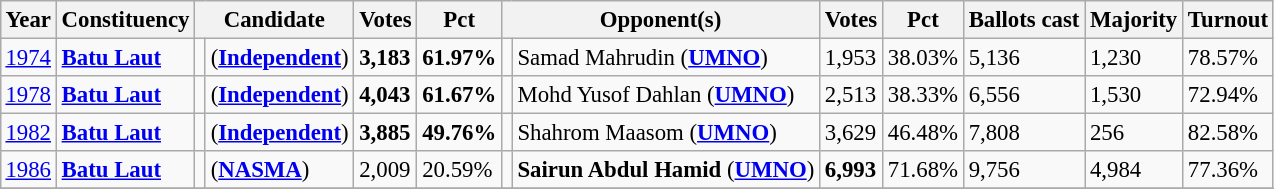<table class="wikitable" style="margin:0.5em ; font-size:95%">
<tr>
<th>Year</th>
<th>Constituency</th>
<th colspan=2>Candidate</th>
<th>Votes</th>
<th>Pct</th>
<th colspan=2>Opponent(s)</th>
<th>Votes</th>
<th>Pct</th>
<th>Ballots cast</th>
<th>Majority</th>
<th>Turnout</th>
</tr>
<tr>
<td><a href='#'>1974</a></td>
<td><strong><a href='#'>Batu Laut</a></strong></td>
<td></td>
<td> (<a href='#'><strong>Independent</strong></a>)</td>
<td><strong>3,183</strong></td>
<td><strong>61.97%</strong></td>
<td></td>
<td>Samad Mahrudin (<a href='#'><strong>UMNO</strong></a>)</td>
<td>1,953</td>
<td>38.03%</td>
<td>5,136</td>
<td>1,230</td>
<td>78.57%</td>
</tr>
<tr>
<td><a href='#'>1978</a></td>
<td><strong><a href='#'>Batu Laut</a></strong></td>
<td></td>
<td> (<a href='#'><strong>Independent</strong></a>)</td>
<td><strong>4,043</strong></td>
<td><strong>61.67%</strong></td>
<td></td>
<td>Mohd Yusof Dahlan (<a href='#'><strong>UMNO</strong></a>)</td>
<td>2,513</td>
<td>38.33%</td>
<td>6,556</td>
<td>1,530</td>
<td>72.94%</td>
</tr>
<tr>
<td><a href='#'>1982</a></td>
<td><strong><a href='#'>Batu Laut</a></strong></td>
<td></td>
<td> (<a href='#'><strong>Independent</strong></a>)</td>
<td><strong>3,885</strong></td>
<td><strong>49.76%</strong></td>
<td></td>
<td>Shahrom Maasom (<a href='#'><strong>UMNO</strong></a>)</td>
<td>3,629</td>
<td>46.48%</td>
<td>7,808</td>
<td>256</td>
<td>82.58%</td>
</tr>
<tr>
<td><a href='#'>1986</a></td>
<td><strong><a href='#'>Batu Laut</a></strong></td>
<td></td>
<td> (<a href='#'><strong>NASMA</strong></a>)</td>
<td>2,009</td>
<td>20.59%</td>
<td></td>
<td><strong>Sairun Abdul Hamid</strong> (<a href='#'><strong>UMNO</strong></a>)</td>
<td><strong>6,993</strong></td>
<td>71.68%</td>
<td>9,756</td>
<td>4,984</td>
<td>77.36%</td>
</tr>
<tr>
</tr>
</table>
